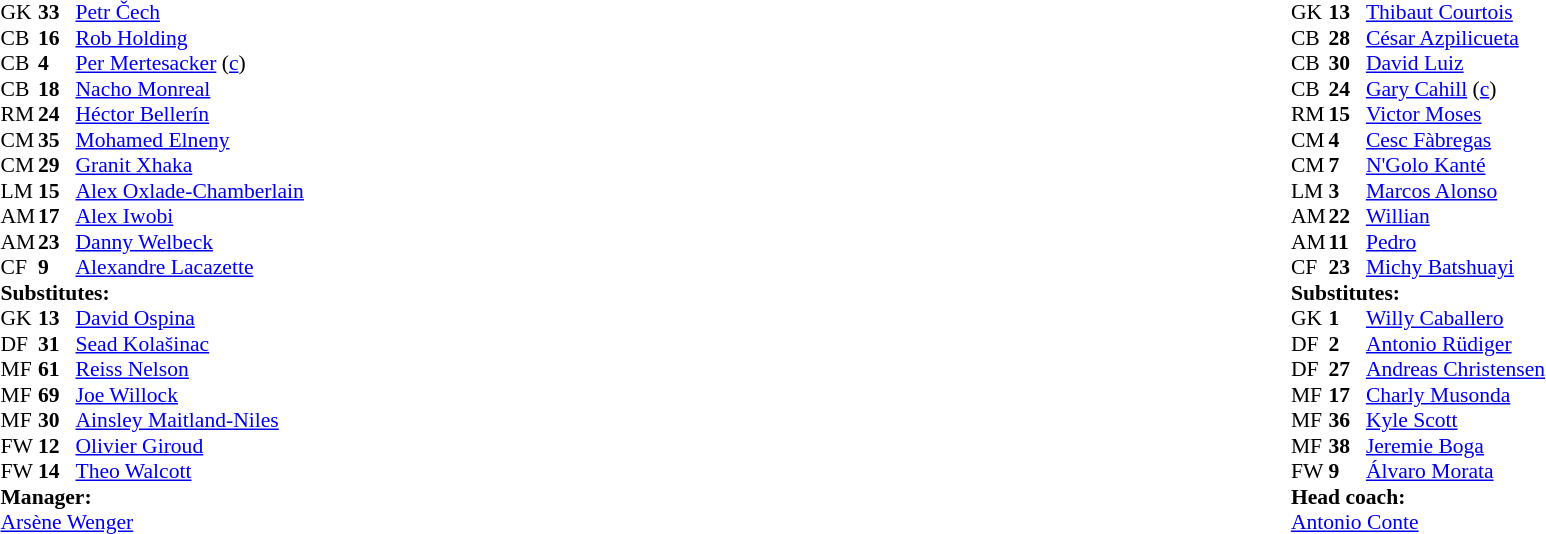<table style="width:100%">
<tr>
<td style="vertical-align:top;width:40%"><br><table style="font-size:90%" cellspacing="0" cellpadding="0">
<tr>
<th width=25></th>
<th width=25></th>
</tr>
<tr>
<td>GK</td>
<td><strong>33</strong></td>
<td> <a href='#'>Petr Čech</a></td>
</tr>
<tr>
<td>CB</td>
<td><strong>16</strong></td>
<td> <a href='#'>Rob Holding</a></td>
</tr>
<tr>
<td>CB</td>
<td><strong>4</strong></td>
<td> <a href='#'>Per Mertesacker</a> (<a href='#'>c</a>)</td>
<td></td>
<td></td>
</tr>
<tr>
<td>CB</td>
<td><strong>18</strong></td>
<td> <a href='#'>Nacho Monreal</a></td>
</tr>
<tr>
<td>RM</td>
<td><strong>24</strong></td>
<td> <a href='#'>Héctor Bellerín</a></td>
<td></td>
</tr>
<tr>
<td>CM</td>
<td><strong>35</strong></td>
<td> <a href='#'>Mohamed Elneny</a></td>
</tr>
<tr>
<td>CM</td>
<td><strong>29</strong></td>
<td> <a href='#'>Granit Xhaka</a></td>
</tr>
<tr>
<td>LM</td>
<td><strong>15</strong></td>
<td> <a href='#'>Alex Oxlade-Chamberlain</a></td>
</tr>
<tr>
<td>AM</td>
<td><strong>17</strong></td>
<td> <a href='#'>Alex Iwobi</a></td>
<td></td>
<td></td>
</tr>
<tr>
<td>AM</td>
<td><strong>23</strong></td>
<td> <a href='#'>Danny Welbeck</a></td>
<td></td>
<td></td>
</tr>
<tr>
<td>CF</td>
<td><strong>9</strong></td>
<td> <a href='#'>Alexandre Lacazette</a></td>
<td></td>
<td></td>
</tr>
<tr>
<td colspan=3><strong>Substitutes:</strong></td>
</tr>
<tr>
<td>GK</td>
<td><strong>13</strong></td>
<td> <a href='#'>David Ospina</a></td>
</tr>
<tr>
<td>DF</td>
<td><strong>31</strong></td>
<td> <a href='#'>Sead Kolašinac</a></td>
<td></td>
<td></td>
</tr>
<tr>
<td>MF</td>
<td><strong>61</strong></td>
<td> <a href='#'>Reiss Nelson</a></td>
<td></td>
<td></td>
</tr>
<tr>
<td>MF</td>
<td><strong>69</strong></td>
<td> <a href='#'>Joe Willock</a></td>
</tr>
<tr>
<td>MF</td>
<td><strong>30</strong></td>
<td> <a href='#'>Ainsley Maitland-Niles</a></td>
</tr>
<tr>
<td>FW</td>
<td><strong>12</strong></td>
<td> <a href='#'>Olivier Giroud</a></td>
<td></td>
<td></td>
</tr>
<tr>
<td>FW</td>
<td><strong>14</strong></td>
<td> <a href='#'>Theo Walcott</a></td>
<td></td>
<td></td>
</tr>
<tr>
<td colspan=3><strong>Manager:</strong></td>
</tr>
<tr>
<td colspan=4> <a href='#'>Arsène Wenger</a></td>
</tr>
</table>
</td>
<td valign="top"></td>
<td style="vertical-align:top;width:50%"><br><table cellspacing="0" cellpadding="0" style="font-size:90%;margin:auto">
<tr>
<th width=25></th>
<th width=25></th>
</tr>
<tr>
<td>GK</td>
<td><strong>13</strong></td>
<td> <a href='#'>Thibaut Courtois</a></td>
</tr>
<tr>
<td>CB</td>
<td><strong>28</strong></td>
<td> <a href='#'>César Azpilicueta</a></td>
<td></td>
</tr>
<tr>
<td>CB</td>
<td><strong>30</strong></td>
<td> <a href='#'>David Luiz</a></td>
</tr>
<tr>
<td>CB</td>
<td><strong>24</strong></td>
<td> <a href='#'>Gary Cahill</a> (<a href='#'>c</a>)</td>
</tr>
<tr>
<td>RM</td>
<td><strong>15</strong></td>
<td> <a href='#'>Victor Moses</a></td>
</tr>
<tr>
<td>CM</td>
<td><strong>4</strong></td>
<td> <a href='#'>Cesc Fàbregas</a></td>
</tr>
<tr>
<td>CM</td>
<td><strong>7</strong></td>
<td> <a href='#'>N'Golo Kanté</a></td>
</tr>
<tr>
<td>LM</td>
<td><strong>3</strong></td>
<td> <a href='#'>Marcos Alonso</a></td>
<td></td>
<td></td>
</tr>
<tr>
<td>AM</td>
<td><strong>22</strong></td>
<td> <a href='#'>Willian</a></td>
<td></td>
<td></td>
</tr>
<tr>
<td>AM</td>
<td><strong>11</strong></td>
<td> <a href='#'>Pedro</a></td>
<td></td>
</tr>
<tr>
<td>CF</td>
<td><strong>23</strong></td>
<td> <a href='#'>Michy Batshuayi</a></td>
<td></td>
<td></td>
</tr>
<tr>
<td colspan=3><strong>Substitutes:</strong></td>
</tr>
<tr>
<td>GK</td>
<td><strong>1</strong></td>
<td> <a href='#'>Willy Caballero</a></td>
</tr>
<tr>
<td>DF</td>
<td><strong>2</strong></td>
<td> <a href='#'>Antonio Rüdiger</a></td>
<td></td>
<td></td>
</tr>
<tr>
<td>DF</td>
<td><strong>27</strong></td>
<td> <a href='#'>Andreas Christensen</a></td>
</tr>
<tr>
<td>MF</td>
<td><strong>17</strong></td>
<td> <a href='#'>Charly Musonda</a></td>
<td></td>
<td></td>
</tr>
<tr>
<td>MF</td>
<td><strong>36</strong></td>
<td> <a href='#'>Kyle Scott</a></td>
</tr>
<tr>
<td>MF</td>
<td><strong>38</strong></td>
<td> <a href='#'>Jeremie Boga</a></td>
</tr>
<tr>
<td>FW</td>
<td><strong>9</strong></td>
<td> <a href='#'>Álvaro Morata</a></td>
<td></td>
<td></td>
</tr>
<tr>
<td colspan=3><strong>Head coach:</strong></td>
</tr>
<tr>
<td colspan=4> <a href='#'>Antonio Conte</a></td>
</tr>
</table>
</td>
</tr>
</table>
